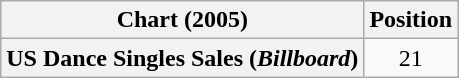<table class="wikitable plainrowheaders" style="text-align:center">
<tr>
<th>Chart (2005)</th>
<th>Position</th>
</tr>
<tr>
<th scope="row">US Dance Singles Sales (<em>Billboard</em>)</th>
<td>21</td>
</tr>
</table>
